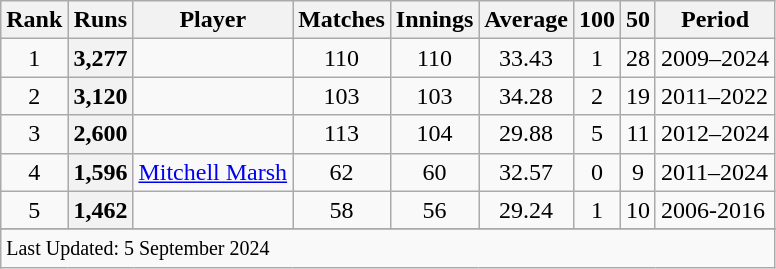<table class="wikitable plainrowheaders sortable">
<tr>
<th scope=col>Rank</th>
<th scope=col>Runs</th>
<th scope=col>Player</th>
<th scope=col>Matches</th>
<th scope=col>Innings</th>
<th scope=col>Average</th>
<th scope=col>100</th>
<th scope=col>50</th>
<th scope=col>Period</th>
</tr>
<tr>
<td align=center>1</td>
<th scope=row style=text-align:center;>3,277</th>
<td></td>
<td align=center>110</td>
<td align=center>110</td>
<td align=center>33.43</td>
<td align=center>1</td>
<td align=center>28</td>
<td>2009–2024</td>
</tr>
<tr>
<td align=center>2</td>
<th scope=row style=text-align:center;>3,120</th>
<td></td>
<td align=center>103</td>
<td align=center>103</td>
<td align=center>34.28</td>
<td align=center>2</td>
<td align=center>19</td>
<td>2011–2022</td>
</tr>
<tr>
<td align=center>3</td>
<th scope=row style=text-align:center;>2,600</th>
<td></td>
<td align=center>113</td>
<td align=center>104</td>
<td align=center>29.88</td>
<td align=center>5</td>
<td align="center">11</td>
<td>2012–2024</td>
</tr>
<tr>
<td align=center>4</td>
<th scope=row style=text-align:center;>1,596</th>
<td><a href='#'>Mitchell Marsh</a></td>
<td align=center>62</td>
<td align=center>60</td>
<td align=center>32.57</td>
<td align=center>0</td>
<td align=center>9</td>
<td>2011–2024</td>
</tr>
<tr>
<td align=center>5</td>
<th scope=row style=text-align:center;>1,462</th>
<td></td>
<td align=center>58</td>
<td align=center>56</td>
<td align=center>29.24</td>
<td align=center>1</td>
<td align=center>10</td>
<td>2006-2016</td>
</tr>
<tr>
</tr>
<tr class=sortbottom>
<td colspan=9><small>Last Updated: 5 September 2024</small></td>
</tr>
</table>
